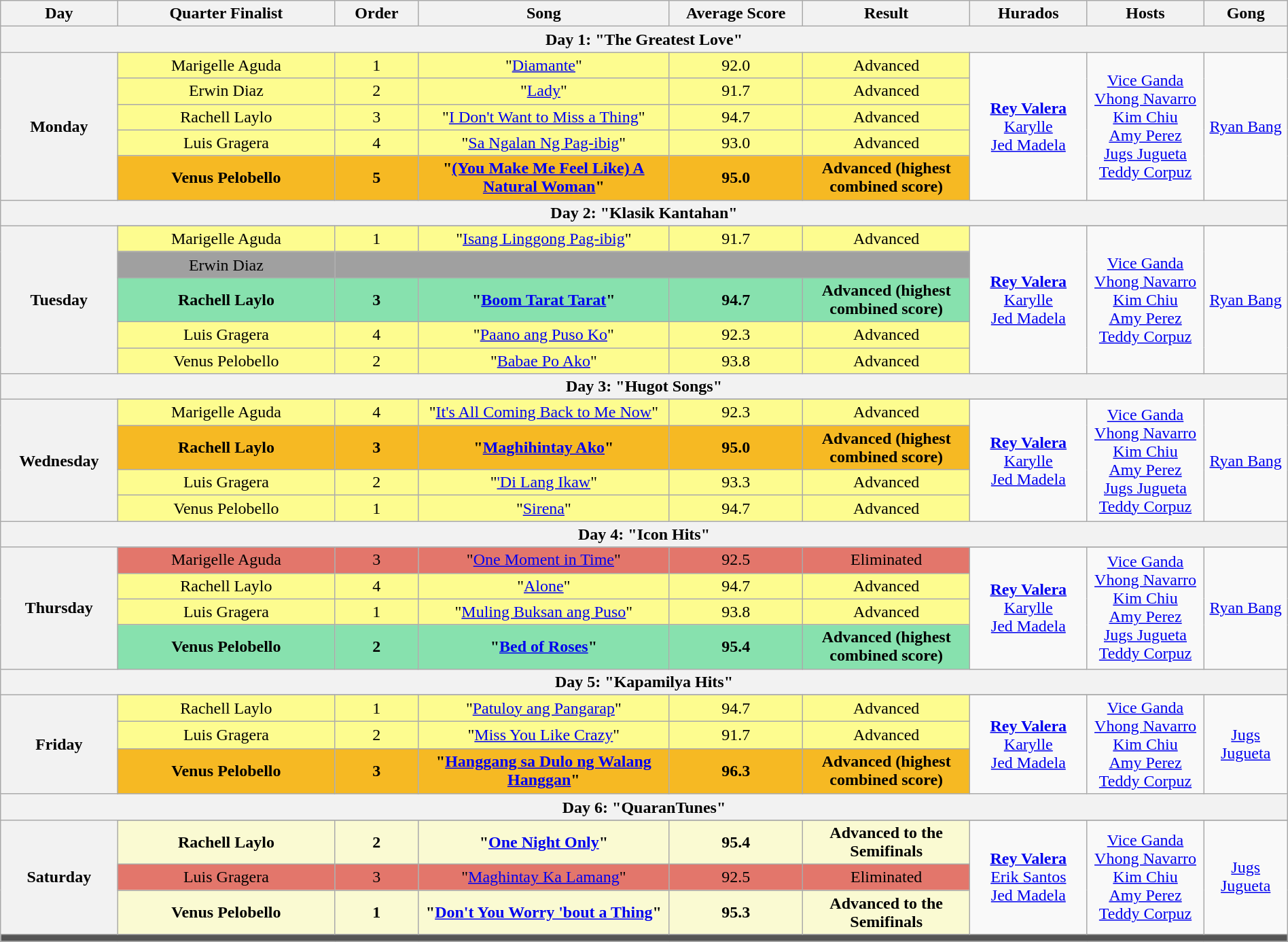<table class="wikitable mw-collapsible mw-collapsed" style="text-align:center; width:100%">
<tr>
<th width="07%">Day</th>
<th width="13%">Quarter Finalist</th>
<th width="05%">Order</th>
<th width="15%">Song</th>
<th width="08%">Average Score</th>
<th width="10%">Result</th>
<th width="07%">Hurados</th>
<th width="07%">Hosts</th>
<th width="05%">Gong</th>
</tr>
<tr>
<th colspan="9">Day 1: "The Greatest Love"</th>
</tr>
<tr>
<th rowspan="5">Monday<br><small></small></th>
<td style="background-color:#FDFC8F;">Marigelle Aguda</td>
<td style="background-color:#FDFC8F;">1</td>
<td style="background-color:#FDFC8F;">"<a href='#'>Diamante</a>"</td>
<td style="background-color:#FDFC8F;">92.0</td>
<td style="background-color:#FDFC8F;">Advanced</td>
<td rowspan="5"><strong><a href='#'>Rey Valera</a></strong><br> <a href='#'>Karylle</a> <br> <a href='#'>Jed Madela</a></td>
<td rowspan="5"><a href='#'>Vice Ganda</a><br> <a href='#'>Vhong Navarro</a><br><a href='#'>Kim Chiu</a><br><a href='#'>Amy Perez</a><br><a href='#'>Jugs Jugueta</a><br><a href='#'>Teddy Corpuz</a></td>
<td rowspan="5"><a href='#'>Ryan Bang</a></td>
</tr>
<tr>
<td style="background-color:#FDFC8F;">Erwin Diaz</td>
<td style="background-color:#FDFC8F;">2</td>
<td style="background-color:#FDFC8F;">"<a href='#'>Lady</a>"</td>
<td style="background-color:#FDFC8F;">91.7</td>
<td style="background-color:#FDFC8F;">Advanced</td>
</tr>
<tr>
<td style="background-color:#FDFC8F;">Rachell Laylo</td>
<td style="background-color:#FDFC8F;">3</td>
<td style="background-color:#FDFC8F;">"<a href='#'>I Don't Want to Miss a Thing</a>"</td>
<td style="background-color:#FDFC8F;">94.7</td>
<td style="background-color:#FDFC8F;">Advanced</td>
</tr>
<tr>
<td style="background-color:#FDFC8F;">Luis Gragera</td>
<td style="background-color:#FDFC8F;">4</td>
<td style="background-color:#FDFC8F;">"<a href='#'>Sa Ngalan Ng Pag-ibig</a>"</td>
<td style="background-color:#FDFC8F;">93.0</td>
<td style="background-color:#FDFC8F;">Advanced</td>
</tr>
<tr>
<td style="background-color:#F6B923;"><strong>Venus Pelobello</strong></td>
<td style="background-color:#F6B923;"><strong>5</strong></td>
<td style="background-color:#F6B923;"><strong>"<a href='#'>(You Make Me Feel Like) A Natural Woman</a>"</strong></td>
<td style="background-color:#F6B923;"><strong>95.0</strong></td>
<td style="background-color:#F6B923;"><strong>Advanced (highest combined score)</strong></td>
</tr>
<tr>
<th colspan="9">Day 2: "Klasik Kantahan"</th>
</tr>
<tr>
<th rowspan="6">Tuesday<br><small></small></th>
</tr>
<tr>
<td style="background-color:#FDFC8F;">Marigelle Aguda</td>
<td style="background-color:#FDFC8F;">1</td>
<td style="background-color:#FDFC8F;">"<a href='#'>Isang Linggong Pag-ibig</a>"</td>
<td style="background-color:#FDFC8F;">91.7</td>
<td style="background-color:#FDFC8F;">Advanced</td>
<td rowspan="5"><strong><a href='#'>Rey Valera</a></strong><br> <a href='#'>Karylle</a> <br> <a href='#'>Jed Madela</a></td>
<td rowspan="5"><a href='#'>Vice Ganda</a><br> <a href='#'>Vhong Navarro</a><br><a href='#'>Kim Chiu</a><br><a href='#'>Amy Perez</a><br><a href='#'>Teddy Corpuz</a></td>
<td rowspan="5"><a href='#'>Ryan Bang</a></td>
</tr>
<tr>
<td style="background-color:#a0a0a0;">Erwin Diaz</td>
<td colspan="4" style="background-color:#a0a0a0;"></td>
</tr>
<tr>
<td style="background-color:#87E1AE;"><strong>Rachell Laylo</strong></td>
<td style="background-color:#87E1AE;"><strong>3</strong></td>
<td style="background-color:#87E1AE;"><strong>"<a href='#'>Boom Tarat Tarat</a>"</strong></td>
<td style="background-color:#87E1AE;"><strong>94.7</strong></td>
<td style="background-color:#87E1AE;"><strong>Advanced (highest combined score)</strong></td>
</tr>
<tr>
<td style="background-color:#FDFC8F;">Luis Gragera</td>
<td style="background-color:#FDFC8F;">4</td>
<td style="background-color:#FDFC8F;">"<a href='#'>Paano ang Puso Ko</a>"</td>
<td style="background-color:#FDFC8F;">92.3</td>
<td style="background-color:#FDFC8F;">Advanced</td>
</tr>
<tr>
<td style="background-color:#FDFC8F;">Venus Pelobello</td>
<td style="background-color:#FDFC8F;">2</td>
<td style="background-color:#FDFC8F;">"<a href='#'>Babae Po Ako</a>"</td>
<td style="background-color:#FDFC8F;">93.8</td>
<td style="background-color:#FDFC8F;">Advanced</td>
</tr>
<tr>
<th colspan="9">Day 3: "Hugot Songs"</th>
</tr>
<tr>
<th rowspan="5">Wednesday<br><small></small></th>
</tr>
<tr>
<td style="background-color:#FDFC8F;">Marigelle Aguda</td>
<td style="background-color:#FDFC8F;">4</td>
<td style="background-color:#FDFC8F;">"<a href='#'>It's All Coming Back to Me Now</a>"</td>
<td style="background-color:#FDFC8F;">92.3</td>
<td style="background-color:#FDFC8F;">Advanced</td>
<td rowspan="4"><strong><a href='#'>Rey Valera</a></strong><br> <a href='#'>Karylle</a> <br> <a href='#'>Jed Madela</a></td>
<td rowspan="4"><a href='#'>Vice Ganda</a><br> <a href='#'>Vhong Navarro</a><br><a href='#'>Kim Chiu</a><br><a href='#'>Amy Perez</a><br><a href='#'>Jugs Jugueta</a><br><a href='#'>Teddy Corpuz</a></td>
<td rowspan="4"><a href='#'>Ryan Bang</a></td>
</tr>
<tr>
<td style="background-color:#F6B923;"><strong>Rachell Laylo</strong></td>
<td style="background-color:#F6B923;"><strong>3</strong></td>
<td style="background-color:#F6B923;"><strong>"<a href='#'>Maghihintay Ako</a>"</strong></td>
<td style="background-color:#F6B923;"><strong>95.0</strong></td>
<td style="background-color:#F6B923;"><strong>Advanced (highest combined score)</strong></td>
</tr>
<tr>
<td style="background-color:#FDFC8F;">Luis Gragera</td>
<td style="background-color:#FDFC8F;">2</td>
<td style="background-color:#FDFC8F;">"<a href='#'>'Di Lang Ikaw</a>"</td>
<td style="background-color:#FDFC8F;">93.3</td>
<td style="background-color:#FDFC8F;">Advanced</td>
</tr>
<tr>
<td style="background-color:#FDFC8F;">Venus Pelobello</td>
<td style="background-color:#FDFC8F;">1</td>
<td style="background-color:#FDFC8F;">"<a href='#'>Sirena</a>"</td>
<td style="background-color:#FDFC8F;">94.7</td>
<td style="background-color:#FDFC8F;">Advanced</td>
</tr>
<tr>
<th colspan="9">Day 4: "Icon Hits"</th>
</tr>
<tr>
<th rowspan="5">Thursday<br><small></small></th>
</tr>
<tr>
<td style="background-color:#E3766B;">Marigelle Aguda</td>
<td style="background-color:#E3766B;">3</td>
<td style="background-color:#E3766B;">"<a href='#'>One Moment in Time</a>"</td>
<td style="background-color:#E3766B;">92.5</td>
<td style="background-color:#E3766B;">Eliminated</td>
<td rowspan="4"><strong><a href='#'>Rey Valera</a></strong><br> <a href='#'>Karylle</a> <br> <a href='#'>Jed Madela</a></td>
<td rowspan="4"><a href='#'>Vice Ganda</a><br> <a href='#'>Vhong Navarro</a><br><a href='#'>Kim Chiu</a><br><a href='#'>Amy Perez</a><br><a href='#'>Jugs Jugueta</a><br><a href='#'>Teddy Corpuz</a></td>
<td rowspan="4"><a href='#'>Ryan Bang</a></td>
</tr>
<tr>
<td style="background-color:#FDFC8F;">Rachell Laylo</td>
<td style="background-color:#FDFC8F;">4</td>
<td style="background-color:#FDFC8F;">"<a href='#'>Alone</a>"</td>
<td style="background-color:#FDFC8F;">94.7</td>
<td style="background-color:#FDFC8F;">Advanced</td>
</tr>
<tr>
<td style="background-color:#FDFC8F;">Luis Gragera</td>
<td style="background-color:#FDFC8F;">1</td>
<td style="background-color:#FDFC8F;">"<a href='#'>Muling Buksan ang Puso</a>"</td>
<td style="background-color:#FDFC8F;">93.8</td>
<td style="background-color:#FDFC8F;">Advanced</td>
</tr>
<tr>
<td style="background-color:#87E1AE;"><strong>Venus Pelobello</strong></td>
<td style="background-color:#87E1AE;"><strong>2</strong></td>
<td style="background-color:#87E1AE;"><strong>"<a href='#'>Bed of Roses</a>"</strong></td>
<td style="background-color:#87E1AE;"><strong>95.4</strong></td>
<td style="background-color:#87E1AE;"><strong>Advanced (highest combined score)</strong></td>
</tr>
<tr>
<th colspan="9">Day 5: "Kapamilya Hits"</th>
</tr>
<tr>
<th rowspan="4">Friday<br><small></small></th>
</tr>
<tr>
<td style="background-color:#FDFC8F;">Rachell Laylo</td>
<td style="background-color:#FDFC8F;">1</td>
<td style="background-color:#FDFC8F;">"<a href='#'>Patuloy ang Pangarap</a>"</td>
<td style="background-color:#FDFC8F;">94.7</td>
<td style="background-color:#FDFC8F;">Advanced</td>
<td rowspan="3"><strong><a href='#'>Rey Valera</a></strong><br> <a href='#'>Karylle</a> <br> <a href='#'>Jed Madela</a></td>
<td rowspan="3"><a href='#'>Vice Ganda</a><br> <a href='#'>Vhong Navarro</a><br><a href='#'>Kim Chiu</a><br><a href='#'>Amy Perez</a><br><a href='#'>Teddy Corpuz</a></td>
<td rowspan="3"><a href='#'>Jugs Jugueta</a></td>
</tr>
<tr>
<td style="background-color:#FDFC8F;">Luis Gragera</td>
<td style="background-color:#FDFC8F;">2</td>
<td style="background-color:#FDFC8F;">"<a href='#'>Miss You Like Crazy</a>"</td>
<td style="background-color:#FDFC8F;">91.7</td>
<td style="background-color:#FDFC8F;">Advanced</td>
</tr>
<tr>
<td style="background-color:#F6B923;"><strong>Venus Pelobello</strong></td>
<td style="background-color:#F6B923;"><strong>3</strong></td>
<td style="background-color:#F6B923;"><strong>"<a href='#'>Hanggang sa Dulo ng Walang Hanggan</a>"</strong></td>
<td style="background-color:#F6B923;"><strong>96.3</strong></td>
<td style="background-color:#F6B923;"><strong>Advanced (highest combined score)</strong></td>
</tr>
<tr>
<th colspan="9">Day 6: "QuaranTunes"</th>
</tr>
<tr>
<th rowspan="4">Saturday<br><small></small></th>
</tr>
<tr>
<td style="background:#FAFAD2;"><strong>Rachell Laylo</strong></td>
<td style="background:#FAFAD2;"><strong>2</strong></td>
<td style="background:#FAFAD2;"><strong>"<a href='#'>One Night Only</a>"</strong></td>
<td style="background:#FAFAD2;"><strong>95.4</strong></td>
<td style="background:#FAFAD2;"><strong>Advanced to the Semifinals</strong></td>
<td rowspan="3"><strong><a href='#'>Rey Valera</a></strong><br> <a href='#'>Erik Santos</a> <br> <a href='#'>Jed Madela</a></td>
<td rowspan="3"><a href='#'>Vice Ganda</a><br> <a href='#'>Vhong Navarro</a><br><a href='#'>Kim Chiu</a><br><a href='#'>Amy Perez</a><br><a href='#'>Teddy Corpuz</a></td>
<td rowspan="3"><a href='#'>Jugs Jugueta</a></td>
</tr>
<tr>
<td style="background-color:#E3766B;">Luis Gragera</td>
<td style="background-color:#E3766B;">3</td>
<td style="background-color:#E3766B;">"<a href='#'>Maghintay Ka Lamang</a>"</td>
<td style="background-color:#E3766B;">92.5</td>
<td style="background-color:#E3766B;">Eliminated</td>
</tr>
<tr>
<td style="background:#FAFAD2;"><strong>Venus Pelobello</strong></td>
<td style="background:#FAFAD2;"><strong>1</strong></td>
<td style="background:#FAFAD2;"><strong>"<a href='#'>Don't You Worry 'bout a Thing</a>"</strong></td>
<td style="background:#FAFAD2;"><strong>95.3</strong></td>
<td style="background:#FAFAD2;"><strong>Advanced to the Semifinals</strong></td>
</tr>
<tr>
<th colspan="9" style="background:#555;"></th>
</tr>
<tr>
</tr>
</table>
